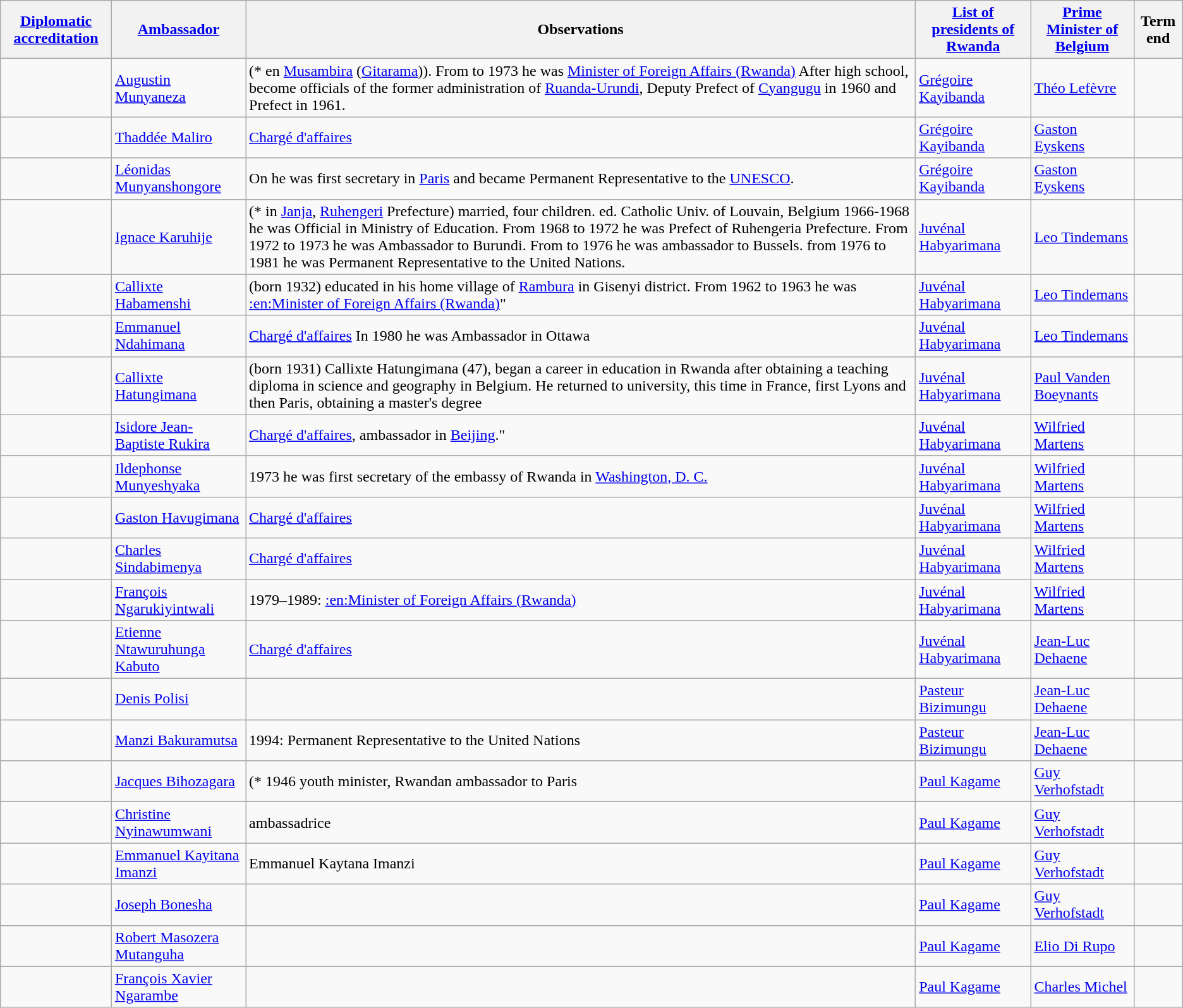<table class="wikitable sortable">
<tr>
<th><a href='#'>Diplomatic accreditation</a></th>
<th><a href='#'>Ambassador</a></th>
<th>Observations</th>
<th><a href='#'>List of presidents of Rwanda</a></th>
<th><a href='#'>Prime Minister of Belgium</a></th>
<th>Term end</th>
</tr>
<tr>
<td></td>
<td><a href='#'>Augustin Munyaneza</a></td>
<td>(* en <a href='#'>Musambira</a> (<a href='#'>Gitarama</a>)). From  to 1973 he was <a href='#'>Minister of Foreign Affairs (Rwanda)</a> After high school, become officials of the former administration of <a href='#'>Ruanda-Urundi</a>, Deputy Prefect of <a href='#'>Cyangugu</a> in 1960 and Prefect in 1961.</td>
<td><a href='#'>Grégoire Kayibanda</a></td>
<td><a href='#'>Théo Lefèvre</a></td>
<td></td>
</tr>
<tr>
<td></td>
<td><a href='#'>Thaddée Maliro</a></td>
<td><a href='#'>Chargé d'affaires</a></td>
<td><a href='#'>Grégoire Kayibanda</a></td>
<td><a href='#'>Gaston Eyskens</a></td>
<td></td>
</tr>
<tr>
<td></td>
<td><a href='#'>Léonidas Munyanshongore</a></td>
<td>On  he was first secretary in <a href='#'>Paris</a> and became Permanent Representative to the <a href='#'>UNESCO</a>.</td>
<td><a href='#'>Grégoire Kayibanda</a></td>
<td><a href='#'>Gaston Eyskens</a></td>
<td></td>
</tr>
<tr>
<td></td>
<td><a href='#'>Ignace Karuhije</a></td>
<td>(*  in <a href='#'>Janja</a>, <a href='#'>Ruhengeri</a> Prefecture) married, four children. ed. Catholic Univ. of Louvain, Belgium  1966-1968 he was Official in Ministry of Education. From 1968 to 1972 he was Prefect of Ruhengeria Prefecture. From 1972 to 1973 he was Ambassador to Burundi. From  to 1976 he was ambassador to Bussels. from 1976 to 1981 he was Permanent Representative to the United Nations.</td>
<td><a href='#'>Juvénal Habyarimana</a></td>
<td><a href='#'>Leo Tindemans</a></td>
<td></td>
</tr>
<tr>
<td></td>
<td><a href='#'>Callixte Habamenshi</a></td>
<td>(born 1932) educated in his home village of <a href='#'>Rambura</a> in Gisenyi district. From 1962 to 1963 he was <a href='#'>:en:Minister of Foreign Affairs (Rwanda)</a>"</td>
<td><a href='#'>Juvénal Habyarimana</a></td>
<td><a href='#'>Leo Tindemans</a></td>
<td></td>
</tr>
<tr>
<td></td>
<td><a href='#'>Emmanuel Ndahimana</a></td>
<td><a href='#'>Chargé d'affaires</a> In 1980 he was Ambassador in Ottawa</td>
<td><a href='#'>Juvénal Habyarimana</a></td>
<td><a href='#'>Leo Tindemans</a></td>
<td></td>
</tr>
<tr>
<td></td>
<td><a href='#'>Callixte Hatungimana</a></td>
<td>(born 1931) Callixte Hatungimana (47), began a career in education in Rwanda after obtaining a teaching diploma in science and geography in Belgium. He returned to university, this time in France, first Lyons and then Paris, obtaining a master's degree</td>
<td><a href='#'>Juvénal Habyarimana</a></td>
<td><a href='#'>Paul Vanden Boeynants</a></td>
<td></td>
</tr>
<tr>
<td></td>
<td><a href='#'>Isidore Jean-Baptiste Rukira</a></td>
<td><a href='#'>Chargé d'affaires</a>,  ambassador in <a href='#'>Beijing</a>."</td>
<td><a href='#'>Juvénal Habyarimana</a></td>
<td><a href='#'>Wilfried Martens</a></td>
<td></td>
</tr>
<tr>
<td></td>
<td><a href='#'>Ildephonse Munyeshyaka</a></td>
<td>1973 he was first secretary of the embassy of Rwanda in <a href='#'>Washington, D. C.</a></td>
<td><a href='#'>Juvénal Habyarimana</a></td>
<td><a href='#'>Wilfried Martens</a></td>
<td></td>
</tr>
<tr>
<td></td>
<td><a href='#'>Gaston Havugimana</a></td>
<td><a href='#'>Chargé d'affaires</a></td>
<td><a href='#'>Juvénal Habyarimana</a></td>
<td><a href='#'>Wilfried Martens</a></td>
<td></td>
</tr>
<tr>
<td></td>
<td><a href='#'>Charles Sindabimenya</a></td>
<td><a href='#'>Chargé d'affaires</a></td>
<td><a href='#'>Juvénal Habyarimana</a></td>
<td><a href='#'>Wilfried Martens</a></td>
<td></td>
</tr>
<tr>
<td></td>
<td><a href='#'>François Ngarukiyintwali</a></td>
<td>1979–1989: <a href='#'>:en:Minister of Foreign Affairs (Rwanda)</a></td>
<td><a href='#'>Juvénal Habyarimana</a></td>
<td><a href='#'>Wilfried Martens</a></td>
<td></td>
</tr>
<tr>
<td></td>
<td><a href='#'>Etienne Ntawuruhunga Kabuto</a></td>
<td><a href='#'>Chargé d'affaires</a></td>
<td><a href='#'>Juvénal Habyarimana</a></td>
<td><a href='#'>Jean-Luc Dehaene</a></td>
<td></td>
</tr>
<tr>
<td></td>
<td><a href='#'>Denis Polisi</a></td>
<td></td>
<td><a href='#'>Pasteur Bizimungu</a></td>
<td><a href='#'>Jean-Luc Dehaene</a></td>
<td></td>
</tr>
<tr>
<td></td>
<td><a href='#'>Manzi Bakuramutsa</a></td>
<td>1994: Permanent Representative to the United Nations</td>
<td><a href='#'>Pasteur Bizimungu</a></td>
<td><a href='#'>Jean-Luc Dehaene</a></td>
<td></td>
</tr>
<tr>
<td></td>
<td><a href='#'>Jacques Bihozagara</a></td>
<td>(* 1946  youth minister, Rwandan ambassador to Paris</td>
<td><a href='#'>Paul Kagame</a></td>
<td><a href='#'>Guy Verhofstadt</a></td>
<td></td>
</tr>
<tr>
<td></td>
<td><a href='#'>Christine Nyinawumwani</a></td>
<td>ambassadrice</td>
<td><a href='#'>Paul Kagame</a></td>
<td><a href='#'>Guy Verhofstadt</a></td>
<td></td>
</tr>
<tr>
<td></td>
<td><a href='#'>Emmanuel Kayitana Imanzi</a></td>
<td>Emmanuel Kaytana Imanzi</td>
<td><a href='#'>Paul Kagame</a></td>
<td><a href='#'>Guy Verhofstadt</a></td>
<td></td>
</tr>
<tr>
<td></td>
<td><a href='#'>Joseph Bonesha</a></td>
<td></td>
<td><a href='#'>Paul Kagame</a></td>
<td><a href='#'>Guy Verhofstadt</a></td>
<td></td>
</tr>
<tr>
<td></td>
<td><a href='#'>Robert Masozera Mutanguha</a></td>
<td></td>
<td><a href='#'>Paul Kagame</a></td>
<td><a href='#'>Elio Di Rupo</a></td>
<td></td>
</tr>
<tr>
<td></td>
<td><a href='#'>François Xavier Ngarambe</a></td>
<td></td>
<td><a href='#'>Paul Kagame</a></td>
<td><a href='#'>Charles Michel</a></td>
<td></td>
</tr>
</table>
